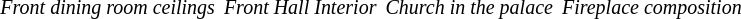<table class="toccolours" border="0" cellpadding="2" cellspacing="2" style="margin:1em auto;">
<tr>
<td></td>
<td></td>
<td></td>
<td></td>
</tr>
<tr style="text-align:center;">
<td><small><em>Front dining room ceilings</em></small></td>
<td><small><em>Front Hall Interior</em></small></td>
<td><small><em>Church in the palace</em></small></td>
<td><small><em>Fireplace composition</em></small></td>
</tr>
<tr>
</tr>
</table>
